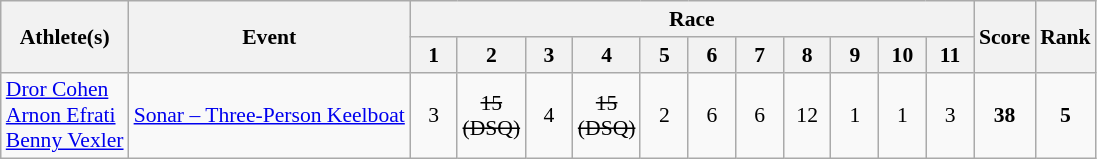<table class=wikitable style="font-size:90%">
<tr>
<th rowspan="2">Athlete(s)</th>
<th rowspan="2">Event</th>
<th colspan="11">Race</th>
<th rowspan="2">Score</th>
<th rowspan="2">Rank</th>
</tr>
<tr>
<th width="25">1</th>
<th width="25">2</th>
<th width="25">3</th>
<th width="25">4</th>
<th width="25">5</th>
<th width="25">6</th>
<th width="25">7</th>
<th width="25">8</th>
<th width="25">9</th>
<th width="25">10</th>
<th width="25">11</th>
</tr>
<tr>
<td><a href='#'>Dror Cohen</a><br><a href='#'>Arnon Efrati</a><br><a href='#'>Benny Vexler</a></td>
<td><a href='#'>Sonar – Three-Person Keelboat</a></td>
<td align="center">3</td>
<td align="center"><s>15</s><br><s>(DSQ)</s></td>
<td align="center">4</td>
<td align="center"><s>15</s><br><s>(DSQ)</s></td>
<td align="center">2</td>
<td align="center">6</td>
<td align="center">6</td>
<td align="center">12</td>
<td align="center">1</td>
<td align="center">1</td>
<td align="center">3</td>
<td align="center"><strong>38</strong></td>
<td align="center"><strong>5</strong></td>
</tr>
</table>
